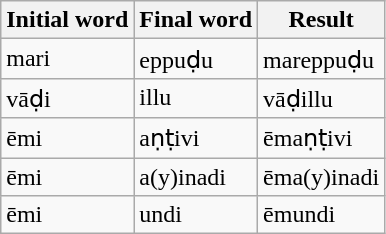<table class="wikitable">
<tr>
<th>Initial word</th>
<th>Final word</th>
<th>Result</th>
</tr>
<tr>
<td>mari</td>
<td>eppuḍu</td>
<td>mareppuḍu</td>
</tr>
<tr>
<td>vāḍi</td>
<td>illu</td>
<td>vāḍillu</td>
</tr>
<tr>
<td>ēmi</td>
<td>aṇṭivi</td>
<td>ēmaṇṭivi</td>
</tr>
<tr>
<td>ēmi</td>
<td>a(y)inadi</td>
<td>ēma(y)inadi</td>
</tr>
<tr>
<td>ēmi</td>
<td>undi</td>
<td>ēmundi</td>
</tr>
</table>
